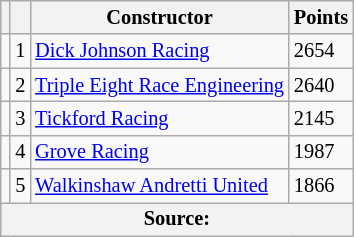<table class="wikitable" style="font-size: 85%;">
<tr>
<th scope="col"></th>
<th scope="col"></th>
<th scope="col">Constructor</th>
<th scope="col">Points</th>
</tr>
<tr>
<td align="left"></td>
<td align="center">1</td>
<td> <a href='#'>Dick Johnson Racing</a></td>
<td align="left">2654</td>
</tr>
<tr>
<td align="left"></td>
<td align="center">2</td>
<td> <a href='#'>Triple Eight Race Engineering</a></td>
<td align="left">2640</td>
</tr>
<tr>
<td align="left"></td>
<td align="center">3</td>
<td> <a href='#'>Tickford Racing</a></td>
<td align="left">2145</td>
</tr>
<tr>
<td align="left"></td>
<td align="center">4</td>
<td> <a href='#'>Grove Racing</a></td>
<td align="left">1987</td>
</tr>
<tr>
<td align="left"></td>
<td align="center">5</td>
<td> <a href='#'>Walkinshaw Andretti United</a></td>
<td align="left">1866</td>
</tr>
<tr>
<th colspan=4>Source:</th>
</tr>
</table>
